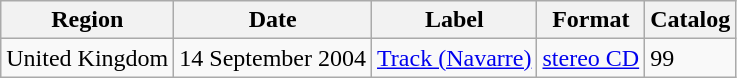<table class="wikitable">
<tr>
<th>Region</th>
<th>Date</th>
<th>Label</th>
<th>Format</th>
<th>Catalog</th>
</tr>
<tr>
<td>United Kingdom</td>
<td>14 September 2004</td>
<td><a href='#'>Track (Navarre)</a></td>
<td><a href='#'>stereo CD</a></td>
<td>99</td>
</tr>
</table>
